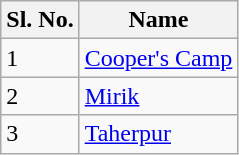<table class="wikitable">
<tr>
<th>Sl. No.</th>
<th>Name</th>
</tr>
<tr>
<td>1</td>
<td><a href='#'>Cooper's Camp</a></td>
</tr>
<tr>
<td>2</td>
<td><a href='#'>Mirik</a></td>
</tr>
<tr>
<td>3</td>
<td><a href='#'>Taherpur</a></td>
</tr>
</table>
